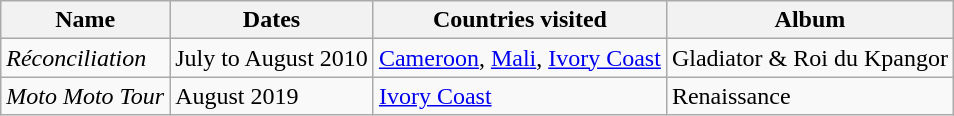<table class="wikitable">
<tr>
<th>Name</th>
<th>Dates</th>
<th>Countries visited</th>
<th>Album</th>
</tr>
<tr>
<td><em>Réconciliation</em></td>
<td>July to August 2010</td>
<td><a href='#'>Cameroon</a>, <a href='#'>Mali</a>, <a href='#'>Ivory Coast</a></td>
<td>Gladiator & Roi du Kpangor</td>
</tr>
<tr>
<td><em>Moto Moto Tour</em></td>
<td>August 2019</td>
<td><a href='#'>Ivory Coast</a></td>
<td>Renaissance</td>
</tr>
</table>
